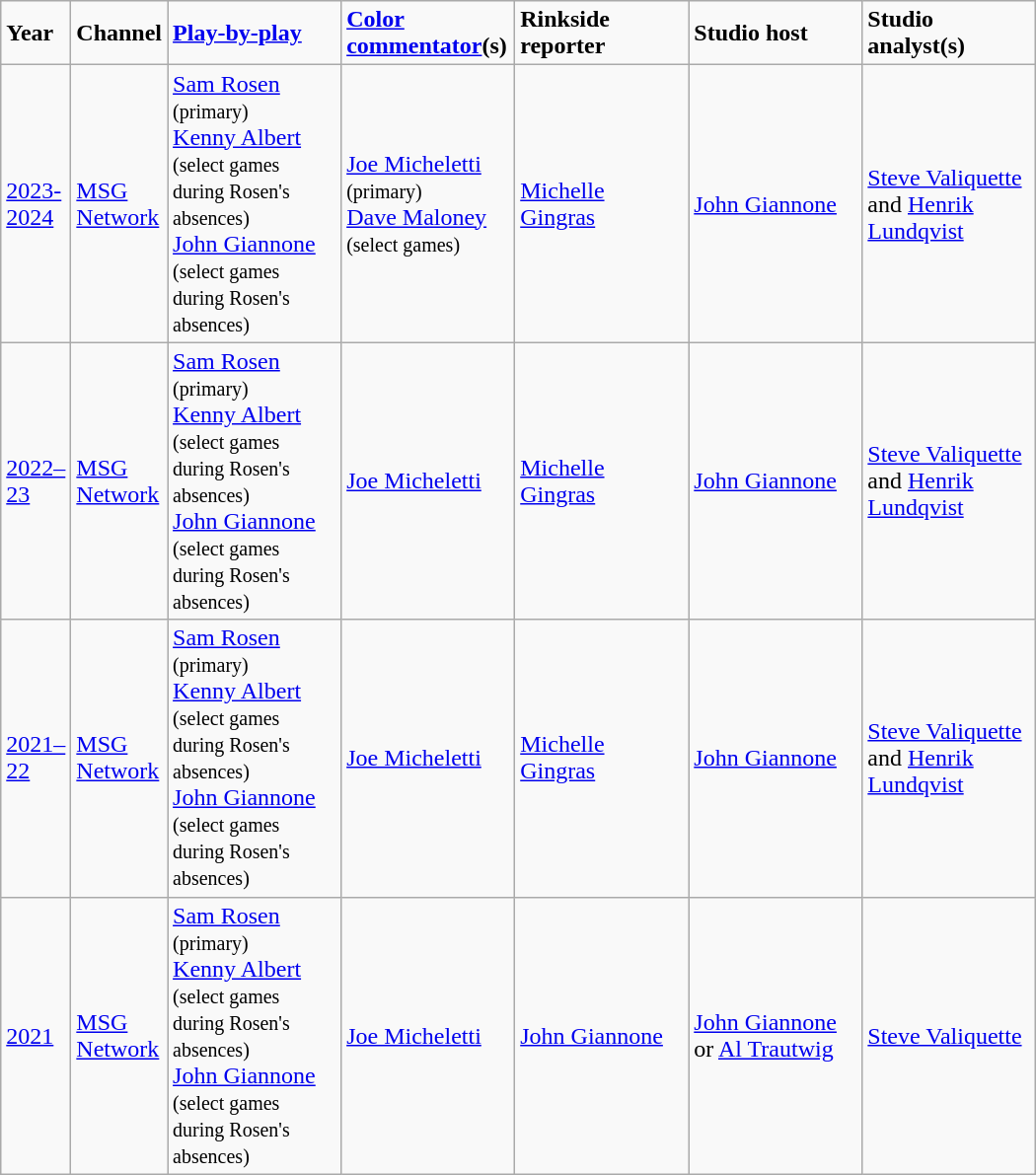<table class="wikitable">
<tr>
<td width="40"><strong>Year</strong></td>
<td width="40"><strong>Channel</strong></td>
<td width="110"><strong><a href='#'>Play-by-play</a></strong></td>
<td width="110"><strong><a href='#'>Color commentator</a>(s)</strong></td>
<td width="110"><strong>Rinkside reporter</strong></td>
<td width="110"><strong>Studio host</strong></td>
<td width="110"><strong>Studio analyst(s)</strong></td>
</tr>
<tr>
<td><a href='#'>2023-2024</a></td>
<td><a href='#'>MSG Network</a></td>
<td><a href='#'>Sam Rosen</a> <small>(primary)</small><br><a href='#'>Kenny Albert</a> <small>(select games during Rosen's absences)</small><br><a href='#'>John Giannone</a> <small>(select games during Rosen's absences)</small></td>
<td><a href='#'>Joe Micheletti</a> <small>(primary)</small><br><a href='#'>Dave Maloney</a> <small>(select games)</small></td>
<td><a href='#'>Michelle Gingras</a></td>
<td><a href='#'>John Giannone</a></td>
<td><a href='#'>Steve Valiquette</a> and <a href='#'>Henrik Lundqvist</a></td>
</tr>
<tr>
<td><a href='#'>2022–23</a></td>
<td><a href='#'>MSG Network</a></td>
<td><a href='#'>Sam Rosen</a> <small>(primary)</small><br><a href='#'>Kenny Albert</a> <small>(select games during Rosen's absences)</small><br><a href='#'>John Giannone</a> <small>(select games during Rosen's absences)</small></td>
<td><a href='#'>Joe Micheletti</a></td>
<td><a href='#'>Michelle Gingras</a></td>
<td><a href='#'>John Giannone</a></td>
<td><a href='#'>Steve Valiquette</a> and <a href='#'>Henrik Lundqvist</a></td>
</tr>
<tr>
<td><a href='#'>2021–22</a></td>
<td><a href='#'>MSG Network</a></td>
<td><a href='#'>Sam Rosen</a> <small>(primary)</small><br><a href='#'>Kenny Albert</a> <small>(select games during Rosen's absences)</small><br><a href='#'>John Giannone</a> <small>(select games during Rosen's absences)</small></td>
<td><a href='#'>Joe Micheletti</a></td>
<td><a href='#'>Michelle Gingras</a></td>
<td><a href='#'>John Giannone</a></td>
<td><a href='#'>Steve Valiquette</a> and <a href='#'>Henrik Lundqvist</a></td>
</tr>
<tr>
<td><a href='#'>2021</a></td>
<td><a href='#'>MSG Network</a></td>
<td><a href='#'>Sam Rosen</a> <small>(primary)</small><br><a href='#'>Kenny Albert</a> <small>(select games during Rosen's absences)</small><br><a href='#'>John Giannone</a> <small>(select games during Rosen's absences)</small></td>
<td><a href='#'>Joe Micheletti</a></td>
<td><a href='#'>John Giannone</a></td>
<td><a href='#'>John Giannone</a> or <a href='#'>Al Trautwig</a></td>
<td><a href='#'>Steve Valiquette</a></td>
</tr>
</table>
